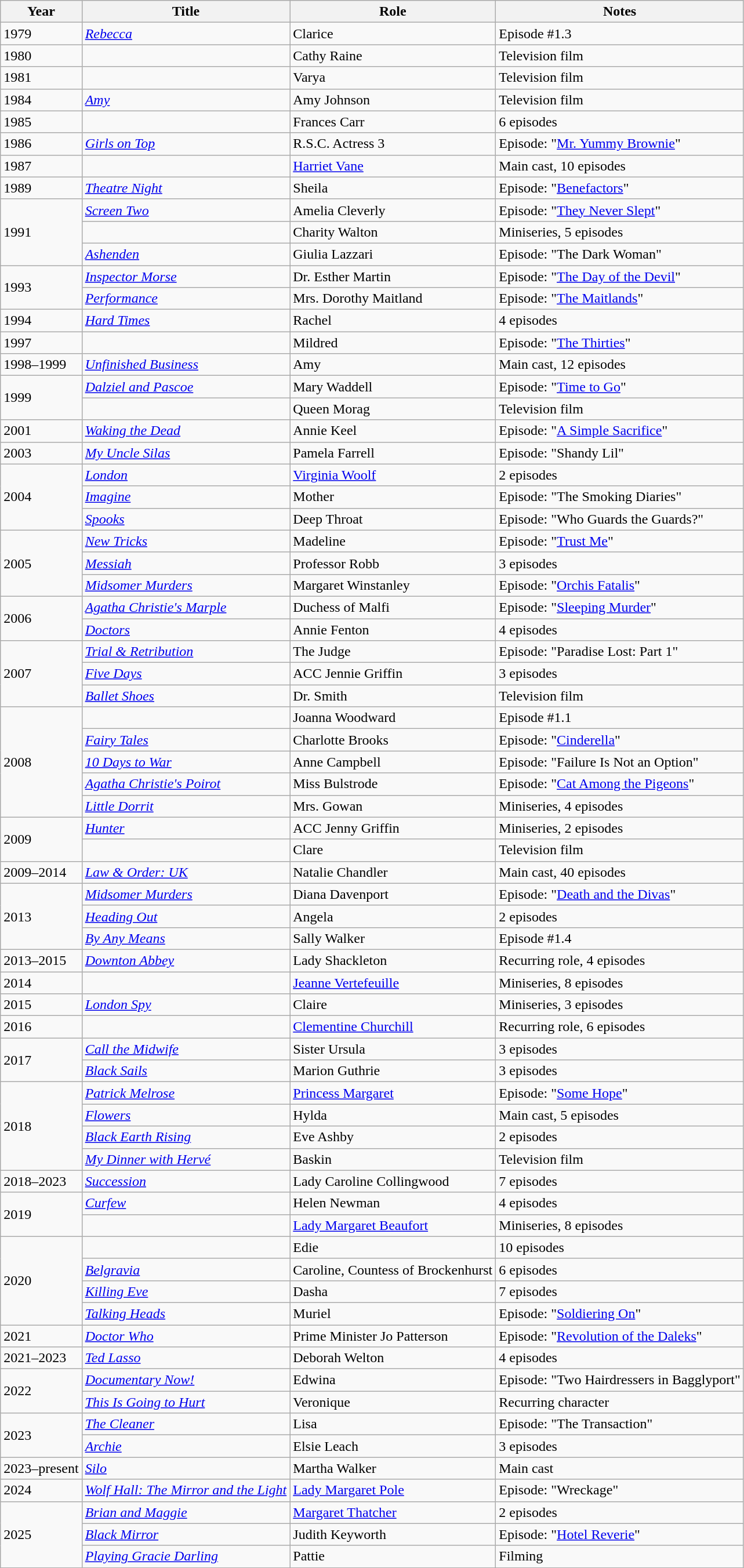<table class="wikitable sortable">
<tr>
<th>Year</th>
<th>Title</th>
<th>Role</th>
<th class="unsortable">Notes</th>
</tr>
<tr>
<td>1979</td>
<td><em><a href='#'>Rebecca</a></em></td>
<td>Clarice</td>
<td>Episode #1.3</td>
</tr>
<tr>
<td>1980</td>
<td><em></em></td>
<td>Cathy Raine</td>
<td>Television film</td>
</tr>
<tr>
<td>1981</td>
<td><em></em></td>
<td>Varya</td>
<td>Television film</td>
</tr>
<tr>
<td>1984</td>
<td><em><a href='#'>Amy</a></em></td>
<td>Amy Johnson</td>
<td>Television film</td>
</tr>
<tr>
<td>1985</td>
<td><em></em></td>
<td>Frances Carr</td>
<td>6 episodes</td>
</tr>
<tr>
<td>1986</td>
<td><em><a href='#'>Girls on Top</a></em></td>
<td>R.S.C. Actress 3</td>
<td>Episode: "<a href='#'>Mr. Yummy Brownie</a>"</td>
</tr>
<tr>
<td>1987</td>
<td><em></em></td>
<td><a href='#'>Harriet Vane</a></td>
<td>Main cast, 10 episodes</td>
</tr>
<tr>
<td>1989</td>
<td><em><a href='#'>Theatre Night</a></em></td>
<td>Sheila</td>
<td>Episode: "<a href='#'>Benefactors</a>"</td>
</tr>
<tr>
<td rowspan="3">1991</td>
<td><em><a href='#'>Screen Two</a></em></td>
<td>Amelia Cleverly</td>
<td>Episode: "<a href='#'>They Never Slept</a>"</td>
</tr>
<tr>
<td><em></em></td>
<td>Charity Walton</td>
<td>Miniseries, 5 episodes</td>
</tr>
<tr>
<td><em><a href='#'>Ashenden</a></em></td>
<td>Giulia Lazzari</td>
<td>Episode: "The Dark Woman"</td>
</tr>
<tr>
<td rowspan="2">1993</td>
<td><em><a href='#'>Inspector Morse</a></em></td>
<td>Dr. Esther Martin</td>
<td>Episode: "<a href='#'>The Day of the Devil</a>"</td>
</tr>
<tr>
<td><em><a href='#'>Performance</a></em></td>
<td>Mrs. Dorothy Maitland</td>
<td>Episode: "<a href='#'>The Maitlands</a>"</td>
</tr>
<tr>
<td>1994</td>
<td><em><a href='#'>Hard Times</a></em></td>
<td>Rachel</td>
<td>4 episodes</td>
</tr>
<tr>
<td>1997</td>
<td><em></em></td>
<td>Mildred</td>
<td>Episode: "<a href='#'>The Thirties</a>"</td>
</tr>
<tr>
<td>1998–1999</td>
<td><em><a href='#'>Unfinished Business</a></em></td>
<td>Amy</td>
<td>Main cast, 12 episodes</td>
</tr>
<tr>
<td rowspan="2">1999</td>
<td><em><a href='#'>Dalziel and Pascoe</a></em></td>
<td>Mary Waddell</td>
<td>Episode: "<a href='#'>Time to Go</a>"</td>
</tr>
<tr>
<td><em></em></td>
<td>Queen Morag</td>
<td>Television film</td>
</tr>
<tr>
<td>2001</td>
<td><em><a href='#'>Waking the Dead</a></em></td>
<td>Annie Keel</td>
<td>Episode: "<a href='#'>A Simple Sacrifice</a>"</td>
</tr>
<tr>
<td>2003</td>
<td><em><a href='#'>My Uncle Silas</a></em></td>
<td>Pamela Farrell</td>
<td>Episode: "Shandy Lil"</td>
</tr>
<tr>
<td rowspan="3">2004</td>
<td><em><a href='#'>London</a></em></td>
<td><a href='#'>Virginia Woolf</a></td>
<td>2 episodes</td>
</tr>
<tr>
<td><em><a href='#'>Imagine</a></em></td>
<td>Mother</td>
<td>Episode: "The Smoking Diaries"</td>
</tr>
<tr>
<td><em><a href='#'>Spooks</a></em></td>
<td>Deep Throat</td>
<td>Episode: "Who Guards the Guards?"</td>
</tr>
<tr>
<td rowspan="3">2005</td>
<td><em><a href='#'>New Tricks</a></em></td>
<td>Madeline</td>
<td>Episode: "<a href='#'>Trust Me</a>"</td>
</tr>
<tr>
<td><em><a href='#'>Messiah</a></em></td>
<td>Professor Robb</td>
<td>3 episodes</td>
</tr>
<tr>
<td><em><a href='#'>Midsomer Murders</a></em></td>
<td>Margaret Winstanley</td>
<td>Episode: "<a href='#'>Orchis Fatalis</a>"</td>
</tr>
<tr>
<td rowspan="2">2006</td>
<td><em><a href='#'>Agatha Christie's Marple</a></em></td>
<td>Duchess of Malfi</td>
<td>Episode: "<a href='#'>Sleeping Murder</a>"</td>
</tr>
<tr>
<td><em><a href='#'>Doctors</a></em></td>
<td>Annie Fenton</td>
<td>4 episodes</td>
</tr>
<tr>
<td rowspan="3">2007</td>
<td><em><a href='#'>Trial & Retribution</a></em></td>
<td>The Judge</td>
<td>Episode: "Paradise Lost: Part 1"</td>
</tr>
<tr>
<td><em><a href='#'>Five Days</a></em></td>
<td>ACC Jennie Griffin</td>
<td>3 episodes</td>
</tr>
<tr>
<td><em><a href='#'>Ballet Shoes</a></em></td>
<td>Dr. Smith</td>
<td>Television film</td>
</tr>
<tr>
<td rowspan="5">2008</td>
<td><em></em></td>
<td>Joanna Woodward</td>
<td>Episode #1.1</td>
</tr>
<tr>
<td><em><a href='#'>Fairy Tales</a></em></td>
<td>Charlotte Brooks</td>
<td>Episode: "<a href='#'>Cinderella</a>"</td>
</tr>
<tr>
<td><em><a href='#'>10 Days to War</a></em></td>
<td>Anne Campbell</td>
<td>Episode: "Failure Is Not an Option"</td>
</tr>
<tr>
<td><em><a href='#'>Agatha Christie's Poirot</a></em></td>
<td>Miss Bulstrode</td>
<td>Episode: "<a href='#'>Cat Among the Pigeons</a>"</td>
</tr>
<tr>
<td><em><a href='#'>Little Dorrit</a></em></td>
<td>Mrs. Gowan</td>
<td>Miniseries, 4 episodes</td>
</tr>
<tr>
<td rowspan="2">2009</td>
<td><em><a href='#'>Hunter</a></em></td>
<td>ACC Jenny Griffin</td>
<td>Miniseries, 2 episodes</td>
</tr>
<tr>
<td><em></em></td>
<td>Clare</td>
<td>Television film</td>
</tr>
<tr>
<td>2009–2014</td>
<td><em><a href='#'>Law & Order: UK</a></em></td>
<td>Natalie Chandler</td>
<td>Main cast, 40 episodes</td>
</tr>
<tr>
<td rowspan="3">2013</td>
<td><em><a href='#'>Midsomer Murders</a></em></td>
<td>Diana Davenport</td>
<td>Episode: "<a href='#'>Death and the Divas</a>"</td>
</tr>
<tr>
<td><em><a href='#'>Heading Out</a></em></td>
<td>Angela</td>
<td>2 episodes</td>
</tr>
<tr>
<td><em><a href='#'>By Any Means</a></em></td>
<td>Sally Walker</td>
<td>Episode #1.4</td>
</tr>
<tr>
<td>2013–2015</td>
<td><em><a href='#'>Downton Abbey</a></em></td>
<td>Lady Shackleton</td>
<td>Recurring role, 4 episodes</td>
</tr>
<tr>
<td>2014</td>
<td><em></em></td>
<td><a href='#'>Jeanne Vertefeuille</a></td>
<td>Miniseries, 8 episodes</td>
</tr>
<tr>
<td>2015</td>
<td><em><a href='#'>London Spy</a></em></td>
<td>Claire</td>
<td>Miniseries, 3 episodes</td>
</tr>
<tr>
<td>2016</td>
<td><em></em></td>
<td><a href='#'>Clementine Churchill</a></td>
<td>Recurring role, 6 episodes</td>
</tr>
<tr>
<td rowspan="2">2017</td>
<td><em><a href='#'>Call the Midwife</a></em></td>
<td>Sister Ursula</td>
<td>3 episodes</td>
</tr>
<tr>
<td><em><a href='#'>Black Sails</a></em></td>
<td>Marion Guthrie</td>
<td>3 episodes</td>
</tr>
<tr>
<td rowspan="4">2018</td>
<td><em><a href='#'>Patrick Melrose</a></em></td>
<td><a href='#'>Princess Margaret</a></td>
<td>Episode: "<a href='#'>Some Hope</a>"</td>
</tr>
<tr>
<td><em><a href='#'>Flowers</a></em></td>
<td>Hylda</td>
<td>Main cast, 5 episodes</td>
</tr>
<tr>
<td><em><a href='#'>Black Earth Rising</a></em></td>
<td>Eve Ashby</td>
<td>2 episodes</td>
</tr>
<tr>
<td><em><a href='#'>My Dinner with Hervé</a></em></td>
<td>Baskin</td>
<td>Television film</td>
</tr>
<tr>
<td>2018–2023</td>
<td><em><a href='#'>Succession</a></em></td>
<td>Lady Caroline Collingwood</td>
<td>7 episodes</td>
</tr>
<tr>
<td rowspan="2">2019</td>
<td><em><a href='#'>Curfew</a></em></td>
<td>Helen Newman</td>
<td>4 episodes</td>
</tr>
<tr>
<td><em></em></td>
<td><a href='#'>Lady Margaret Beaufort</a></td>
<td>Miniseries, 8 episodes</td>
</tr>
<tr>
<td rowspan="4">2020</td>
<td><em></em></td>
<td>Edie</td>
<td>10 episodes</td>
</tr>
<tr>
<td><em><a href='#'>Belgravia</a></em></td>
<td>Caroline, Countess of Brockenhurst</td>
<td>6 episodes</td>
</tr>
<tr>
<td><em><a href='#'>Killing Eve</a></em></td>
<td>Dasha</td>
<td>7 episodes</td>
</tr>
<tr>
<td><em><a href='#'>Talking Heads</a></em></td>
<td>Muriel</td>
<td>Episode: "<a href='#'>Soldiering On</a>"</td>
</tr>
<tr>
<td>2021</td>
<td><em><a href='#'>Doctor Who</a></em></td>
<td>Prime Minister Jo Patterson</td>
<td>Episode: "<a href='#'>Revolution of the Daleks</a>"</td>
</tr>
<tr>
<td>2021–2023</td>
<td><em><a href='#'>Ted Lasso</a></em></td>
<td>Deborah Welton</td>
<td>4 episodes</td>
</tr>
<tr>
<td rowspan="2">2022</td>
<td><em><a href='#'>Documentary Now!</a></em></td>
<td>Edwina</td>
<td>Episode: "Two Hairdressers in Bagglyport"</td>
</tr>
<tr>
<td><em><a href='#'>This Is Going to Hurt</a></em></td>
<td>Veronique</td>
<td>Recurring character</td>
</tr>
<tr>
<td rowspan="2">2023</td>
<td><em><a href='#'>The Cleaner</a></em></td>
<td>Lisa</td>
<td>Episode: "The Transaction"</td>
</tr>
<tr>
<td><em><a href='#'>Archie</a></em></td>
<td>Elsie Leach</td>
<td>3 episodes</td>
</tr>
<tr>
<td>2023–present</td>
<td><em><a href='#'>Silo</a></em></td>
<td>Martha Walker</td>
<td>Main cast</td>
</tr>
<tr>
<td>2024</td>
<td><em><a href='#'>Wolf Hall: The Mirror and the Light</a></em></td>
<td><a href='#'>Lady Margaret Pole</a></td>
<td>Episode: "Wreckage"</td>
</tr>
<tr>
<td rowspan="3">2025</td>
<td><em><a href='#'>Brian and Maggie</a></em></td>
<td><a href='#'>Margaret Thatcher</a></td>
<td>2 episodes</td>
</tr>
<tr>
<td><em><a href='#'>Black Mirror</a></em></td>
<td>Judith Keyworth</td>
<td>Episode: "<a href='#'>Hotel Reverie</a>"</td>
</tr>
<tr>
<td><em><a href='#'>Playing Gracie Darling</a></em></td>
<td>Pattie</td>
<td>Filming</td>
</tr>
</table>
